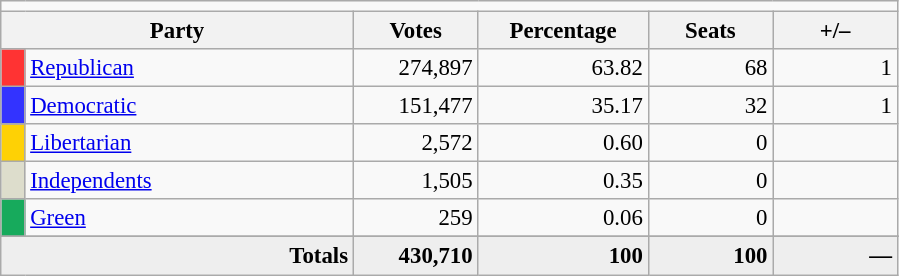<table class="wikitable" style="font-size: 95%;">
<tr>
<td colspan="8" style="text-align:center"></td>
</tr>
<tr>
<th colspan=2 style="width: 15em">Party</th>
<th style="width: 5em">Votes</th>
<th style="width: 7em">Percentage</th>
<th style="width: 5em">Seats</th>
<th style="width: 5em">+/–</th>
</tr>
<tr>
<th style="background-color:#F33; width: 3px"></th>
<td style="width: 130px"><a href='#'>Republican</a></td>
<td style="text-align:right">274,897</td>
<td style="text-align:right">63.82</td>
<td style="text-align:right">68</td>
<td style="text-align:right"> 1</td>
</tr>
<tr>
<th style="background-color:#33F; width: 3px"></th>
<td style="width: 130px"><a href='#'>Democratic</a></td>
<td style="text-align:right">151,477</td>
<td style="text-align:right">35.17</td>
<td style="text-align:right">32</td>
<td style="text-align:right"> 1</td>
</tr>
<tr>
<th style="background-color:#fed105; width: 3px"></th>
<td style="width: 130px"><a href='#'>Libertarian</a></td>
<td style="text-align:right">2,572</td>
<td style="text-align:right">0.60</td>
<td style="text-align:right">0</td>
<td style="text-align:right"></td>
</tr>
<tr>
<th style="background-color:#DDDDCC; width: 3px"></th>
<td style="width: 130px"><a href='#'>Independents</a></td>
<td style="text-align:right">1,505</td>
<td style="text-align:right">0.35</td>
<td style="text-align:right">0</td>
<td style="text-align:right"></td>
</tr>
<tr>
<th style="background-color:#17aa5c; width: 3px"></th>
<td style="width: 130px"><a href='#'>Green</a></td>
<td style="text-align:right">259</td>
<td style="text-align:right">0.06</td>
<td style="text-align:right">0</td>
<td style="text-align:right"></td>
</tr>
<tr>
</tr>
<tr style="background-color:#EEEEEE">
<td colspan="2" style="text-align:right"><strong>Totals</strong></td>
<td style="text-align:right"><strong>430,710</strong></td>
<td style="text-align:right"><strong>100</strong></td>
<td style="text-align:right"><strong>100</strong></td>
<td style="text-align:right"><strong>—</strong></td>
</tr>
</table>
